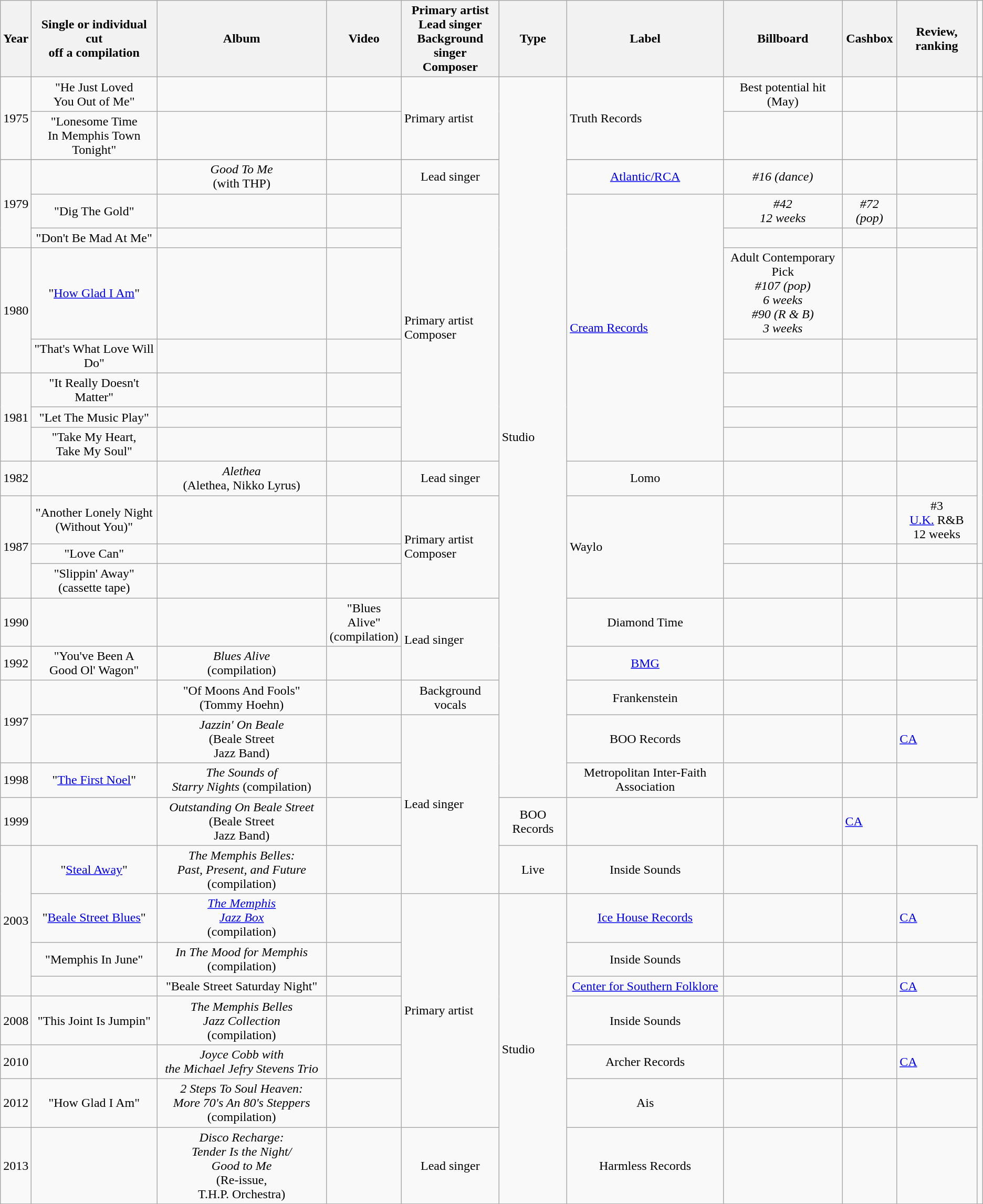<table class="wikitable">
<tr>
<th>Year</th>
<th>Single or individual cut<br>off a compilation</th>
<th>Album</th>
<th>Video</th>
<th>Primary artist<br>Lead singer<br>Background singer<br>Composer</th>
<th>Type</th>
<th>Label</th>
<th>Billboard</th>
<th>Cashbox</th>
<th>Review, ranking</th>
</tr>
<tr>
<td rowspan="2">1975</td>
<td align="center">"He Just Loved<br>You Out of Me"</td>
<td></td>
<td></td>
<td rowspan="2">Primary artist</td>
<td rowspan="20">Studio</td>
<td rowspan="2">Truth Records</td>
<td align="center">Best potential hit<br>(May)</td>
<td></td>
<td></td>
<td></td>
</tr>
<tr>
<td align="center">"Lonesome Time<br>In Memphis Town Tonight"</td>
<td></td>
<td></td>
<td></td>
<td></td>
<td></td>
</tr>
<tr>
</tr>
<tr>
<td rowspan="3">1979</td>
<td></td>
<td align="center"><em>Good To Me</em><br>(with THP)</td>
<td></td>
<td align="center">Lead singer</td>
<td align="center"><a href='#'>Atlantic/RCA</a></td>
<td align="center"><em>#16 (dance)</em></td>
<td></td>
<td></td>
</tr>
<tr>
<td align="center">"Dig The Gold"</td>
<td></td>
<td></td>
<td rowspan="7">Primary artist<br>Composer</td>
<td rowspan="7"><a href='#'>Cream Records</a></td>
<td align="center"><em>#42</em><br><em>12 weeks</em></td>
<td align="center"><em>#72 (pop)</em></td>
<td></td>
</tr>
<tr>
<td align="center">"Don't Be Mad At Me"</td>
<td></td>
<td></td>
<td></td>
<td></td>
<td></td>
</tr>
<tr>
<td rowspan="2">1980</td>
<td align="center">"<a href='#'>How Glad I Am</a>"</td>
<td></td>
<td></td>
<td align="center">Adult Contemporary Pick<br><em>#107 (pop)</em><br><em>6 weeks</em><br><em>#90 (R & B)</em><br><em>3 weeks</em></td>
<td></td>
<td></td>
</tr>
<tr>
<td align="center">"That's What Love Will Do"</td>
<td></td>
<td></td>
<td></td>
<td></td>
<td></td>
</tr>
<tr>
<td rowspan="3">1981</td>
<td align="center">"It Really Doesn't Matter"</td>
<td></td>
<td></td>
<td></td>
<td></td>
<td></td>
</tr>
<tr>
<td align="center">"Let The Music Play"</td>
<td></td>
<td></td>
<td></td>
<td></td>
<td></td>
</tr>
<tr>
<td align="center">"Take My Heart,<br>Take My Soul"</td>
<td></td>
<td></td>
<td></td>
<td></td>
<td></td>
</tr>
<tr>
<td>1982</td>
<td></td>
<td align="center"><em>Alethea</em><br>(Alethea, Nikko Lyrus)</td>
<td></td>
<td align="center">Lead singer</td>
<td align="center">Lomo</td>
<td></td>
<td></td>
<td></td>
</tr>
<tr>
<td rowspan="3">1987</td>
<td align="center">"Another Lonely Night<br>(Without You)"</td>
<td></td>
<td></td>
<td rowspan="3">Primary artist<br>Composer</td>
<td rowspan="3">Waylo</td>
<td></td>
<td></td>
<td align="center">#3<br><a href='#'>U.K.</a> R&B<br>12 weeks</td>
</tr>
<tr>
<td align="center">"Love Can"</td>
<td></td>
<td></td>
<td></td>
<td></td>
<td></td>
</tr>
<tr>
<td align="center">"Slippin' Away"<br>(cassette tape)</td>
<td></td>
<td></td>
<td></td>
<td></td>
<td></td>
<td></td>
</tr>
<tr>
<td>1990</td>
<td></td>
<td></td>
<td align="center">"Blues Alive"<br>(compilation)</td>
<td rowspan="2">Lead singer</td>
<td align="center">Diamond Time</td>
<td></td>
<td></td>
<td></td>
</tr>
<tr>
<td>1992</td>
<td align="center">"You've Been A<br>Good Ol' Wagon"</td>
<td align="center"><em>Blues Alive</em><br>(compilation)</td>
<td></td>
<td align="center"><a href='#'>BMG</a></td>
<td></td>
<td></td>
<td></td>
</tr>
<tr>
<td rowspan="2">1997</td>
<td></td>
<td align="center">"Of Moons And Fools"<br>(Tommy Hoehn)</td>
<td></td>
<td align="center">Background vocals</td>
<td align="center">Frankenstein</td>
<td></td>
<td></td>
<td></td>
</tr>
<tr>
<td></td>
<td align="center"><em>Jazzin' On Beale</em><br>(Beale Street<br>Jazz Band)</td>
<td></td>
<td rowspan="4">Lead singer</td>
<td align="center">BOO Records</td>
<td></td>
<td></td>
<td><a href='#'>CA</a> </td>
</tr>
<tr>
<td>1998</td>
<td align="center">"<a href='#'>The First Noel</a>"</td>
<td align="center"><em>The Sounds of<br>Starry Nights</em> (compilation)</td>
<td></td>
<td align="center">Metropolitan Inter-Faith Association</td>
<td></td>
<td></td>
<td></td>
</tr>
<tr>
<td>1999</td>
<td></td>
<td align="center"><em>Outstanding On Beale Street</em><br>(Beale Street<br>Jazz Band)</td>
<td></td>
<td align="center">BOO Records</td>
<td></td>
<td></td>
<td><a href='#'>CA</a> </td>
</tr>
<tr>
<td rowspan="4">2003</td>
<td align="center">"<a href='#'>Steal Away</a>"</td>
<td align="center"><em>The Memphis Belles:<br>Past, Present, and Future</em><br>(compilation)</td>
<td></td>
<td align="center">Live</td>
<td align="center">Inside Sounds</td>
<td></td>
<td></td>
<td></td>
</tr>
<tr>
<td align="center">"<a href='#'>Beale Street Blues</a>"</td>
<td align="center"><em><a href='#'>The Memphis<br>Jazz Box</a></em><br>(compilation)</td>
<td></td>
<td rowspan="6">Primary artist</td>
<td rowspan="7">Studio</td>
<td align="center"><a href='#'>Ice House Records</a></td>
<td></td>
<td></td>
<td><a href='#'>CA</a> </td>
</tr>
<tr>
<td align="center">"Memphis In June"</td>
<td align="center"><em>In The Mood for Memphis</em> (compilation)</td>
<td></td>
<td align="center">Inside Sounds</td>
<td></td>
<td></td>
<td></td>
</tr>
<tr>
<td></td>
<td align="center">"Beale Street Saturday Night"</td>
<td></td>
<td align="center"><a href='#'>Center for Southern Folklore</a></td>
<td></td>
<td></td>
<td><a href='#'>CA</a> </td>
</tr>
<tr>
<td>2008</td>
<td align="center">"This Joint Is Jumpin"</td>
<td align="center"><em>The Memphis Belles<br>Jazz Collection</em><br>(compilation)</td>
<td></td>
<td align="center">Inside Sounds</td>
<td></td>
<td></td>
<td></td>
</tr>
<tr>
<td>2010</td>
<td></td>
<td align="center"><em>Joyce Cobb with<br>the Michael Jefry Stevens Trio</em></td>
<td></td>
<td align="center">Archer Records</td>
<td></td>
<td></td>
<td><a href='#'>CA</a> </td>
</tr>
<tr>
<td>2012</td>
<td align="center">"How Glad I Am"</td>
<td align="center"><em>2 Steps To Soul Heaven:<br>More 70's An 80's Steppers</em><br>(compilation)</td>
<td></td>
<td align="center">Ais</td>
<td></td>
<td></td>
<td></td>
</tr>
<tr>
<td>2013</td>
<td></td>
<td align="center"><em>Disco Recharge:<br>Tender Is the Night/<br>Good to Me</em><br>(Re-issue,<br>T.H.P. Orchestra)</td>
<td></td>
<td align="center">Lead singer</td>
<td align="center">Harmless Records</td>
<td></td>
<td></td>
<td></td>
</tr>
<tr>
</tr>
</table>
